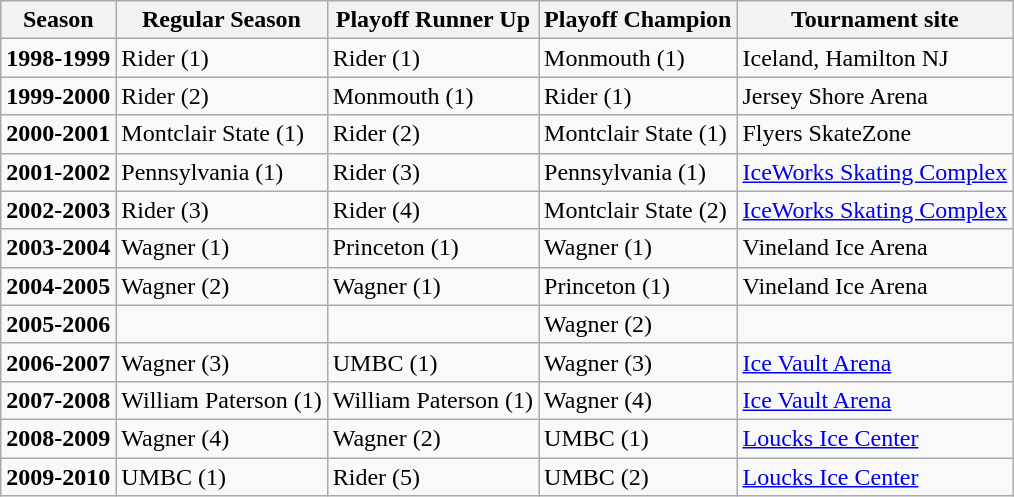<table class="wikitable">
<tr>
<th>Season</th>
<th>Regular Season</th>
<th>Playoff Runner Up</th>
<th>Playoff Champion</th>
<th>Tournament site</th>
</tr>
<tr>
<td><strong>1998-1999</strong></td>
<td>Rider (1)</td>
<td>Rider (1)</td>
<td>Monmouth (1)</td>
<td>Iceland, Hamilton NJ</td>
</tr>
<tr>
<td><strong>1999-2000</strong></td>
<td>Rider (2)</td>
<td>Monmouth (1)</td>
<td>Rider (1)</td>
<td>Jersey Shore Arena</td>
</tr>
<tr>
<td><strong>2000-2001</strong></td>
<td>Montclair State (1)</td>
<td>Rider (2)</td>
<td>Montclair State (1)</td>
<td>Flyers SkateZone</td>
</tr>
<tr>
<td><strong>2001-2002</strong></td>
<td>Pennsylvania (1)</td>
<td>Rider (3)</td>
<td>Pennsylvania (1)</td>
<td><a href='#'>IceWorks Skating Complex</a></td>
</tr>
<tr>
<td><strong>2002-2003</strong></td>
<td>Rider (3)</td>
<td>Rider (4)</td>
<td>Montclair State (2)</td>
<td><a href='#'>IceWorks Skating Complex</a></td>
</tr>
<tr>
<td><strong>2003-2004</strong></td>
<td>Wagner (1)</td>
<td>Princeton (1)</td>
<td>Wagner (1)</td>
<td>Vineland Ice Arena</td>
</tr>
<tr>
<td><strong>2004-2005</strong></td>
<td>Wagner (2)</td>
<td>Wagner (1)</td>
<td>Princeton (1)</td>
<td>Vineland Ice Arena</td>
</tr>
<tr>
<td><strong>2005-2006</strong></td>
<td></td>
<td></td>
<td>Wagner (2)</td>
<td></td>
</tr>
<tr>
<td><strong>2006-2007</strong></td>
<td>Wagner (3)</td>
<td>UMBC (1)</td>
<td>Wagner (3)</td>
<td><a href='#'>Ice Vault Arena</a></td>
</tr>
<tr>
<td><strong>2007-2008</strong></td>
<td>William Paterson (1)</td>
<td>William Paterson (1)</td>
<td>Wagner (4)</td>
<td><a href='#'>Ice Vault Arena</a></td>
</tr>
<tr>
<td><strong>2008-2009</strong></td>
<td>Wagner (4)</td>
<td>Wagner (2)</td>
<td>UMBC (1)</td>
<td><a href='#'>Loucks Ice Center</a></td>
</tr>
<tr>
<td><strong>2009-2010</strong></td>
<td>UMBC (1)</td>
<td>Rider (5)</td>
<td>UMBC (2)</td>
<td><a href='#'>Loucks Ice Center</a></td>
</tr>
</table>
